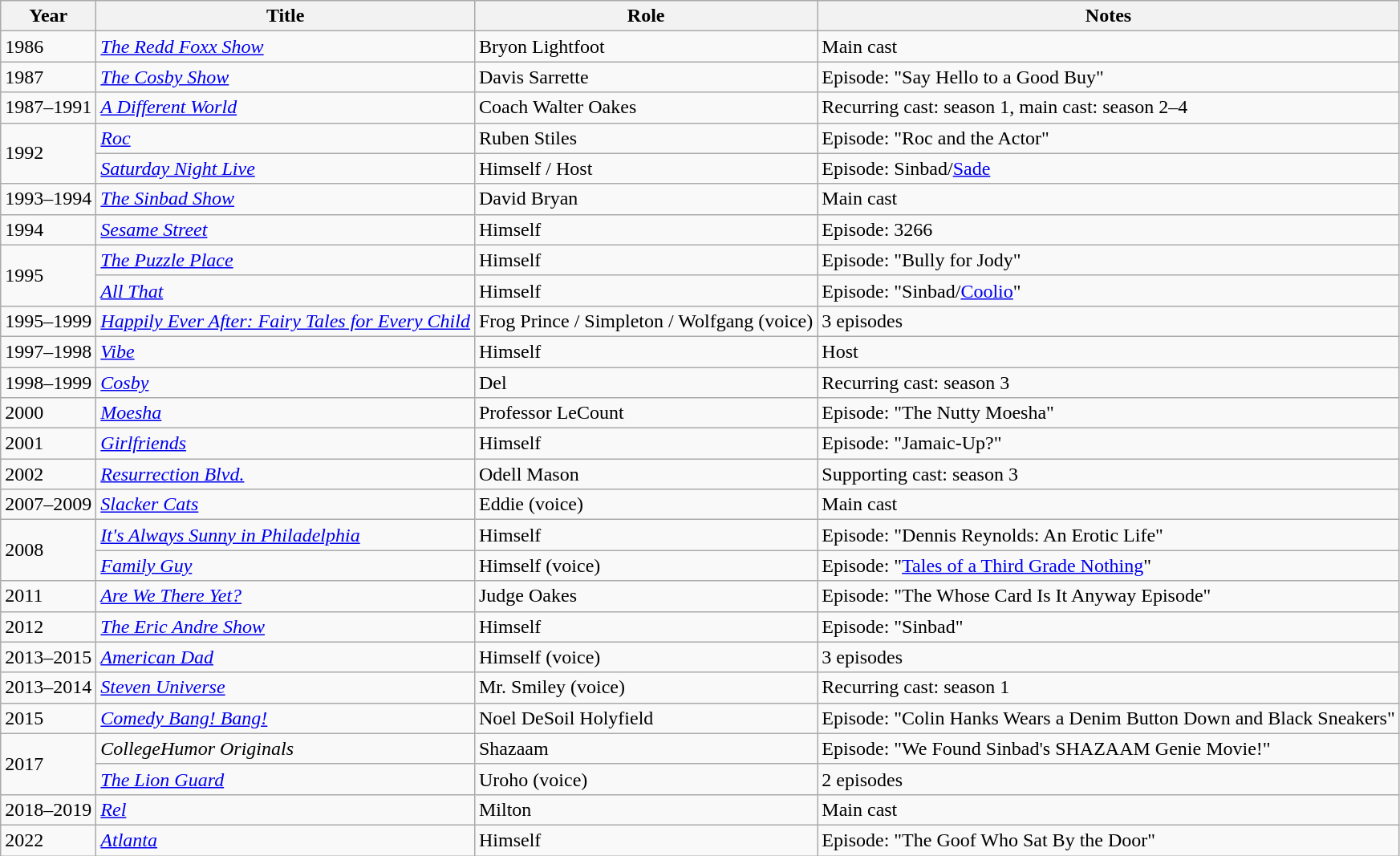<table class="wikitable sortable">
<tr>
<th>Year</th>
<th>Title</th>
<th>Role</th>
<th class="unsortable">Notes</th>
</tr>
<tr>
<td>1986</td>
<td><em><a href='#'>The Redd Foxx Show</a></em></td>
<td>Bryon Lightfoot</td>
<td>Main cast</td>
</tr>
<tr>
<td>1987</td>
<td><em><a href='#'>The Cosby Show</a></em></td>
<td>Davis Sarrette</td>
<td>Episode: "Say Hello to a Good Buy"</td>
</tr>
<tr>
<td>1987–1991</td>
<td><em><a href='#'>A Different World</a></em></td>
<td>Coach Walter Oakes</td>
<td>Recurring cast: season 1, main cast: season 2–4</td>
</tr>
<tr>
<td rowspan="2">1992</td>
<td><em><a href='#'>Roc</a></em></td>
<td>Ruben Stiles</td>
<td>Episode: "Roc and the Actor"</td>
</tr>
<tr>
<td><em><a href='#'>Saturday Night Live</a></em></td>
<td>Himself / Host</td>
<td>Episode: Sinbad/<a href='#'>Sade</a></td>
</tr>
<tr>
<td>1993–1994</td>
<td><em><a href='#'>The Sinbad Show</a></em></td>
<td>David Bryan</td>
<td>Main cast</td>
</tr>
<tr>
<td>1994</td>
<td><em><a href='#'>Sesame Street</a></em></td>
<td>Himself</td>
<td>Episode: 3266</td>
</tr>
<tr>
<td rowspan="2">1995</td>
<td><em><a href='#'>The Puzzle Place</a></em></td>
<td>Himself</td>
<td>Episode: "Bully for Jody"</td>
</tr>
<tr>
<td><em><a href='#'>All That</a></em></td>
<td>Himself</td>
<td>Episode: "Sinbad/<a href='#'>Coolio</a>"</td>
</tr>
<tr>
<td>1995–1999</td>
<td><em><a href='#'>Happily Ever After: Fairy Tales for Every Child</a></em></td>
<td>Frog Prince / Simpleton / Wolfgang (voice)</td>
<td>3 episodes</td>
</tr>
<tr>
<td>1997–1998</td>
<td><em><a href='#'>Vibe</a></em></td>
<td>Himself</td>
<td>Host</td>
</tr>
<tr>
<td>1998–1999</td>
<td><em><a href='#'>Cosby</a></em></td>
<td>Del</td>
<td>Recurring cast: season 3</td>
</tr>
<tr>
<td>2000</td>
<td><em><a href='#'>Moesha</a></em></td>
<td>Professor LeCount</td>
<td>Episode: "The Nutty Moesha"</td>
</tr>
<tr>
<td>2001</td>
<td><em><a href='#'>Girlfriends</a></em></td>
<td>Himself</td>
<td>Episode: "Jamaic-Up?"</td>
</tr>
<tr>
<td>2002</td>
<td><em><a href='#'>Resurrection Blvd.</a></em></td>
<td>Odell Mason</td>
<td>Supporting cast: season 3</td>
</tr>
<tr>
<td>2007–2009</td>
<td><em><a href='#'>Slacker Cats</a></em></td>
<td>Eddie (voice)</td>
<td>Main cast</td>
</tr>
<tr>
<td rowspan="2">2008</td>
<td><em><a href='#'>It's Always Sunny in Philadelphia</a></em></td>
<td>Himself</td>
<td>Episode: "Dennis Reynolds: An Erotic Life"</td>
</tr>
<tr>
<td><em><a href='#'>Family Guy</a></em></td>
<td>Himself (voice)</td>
<td>Episode: "<a href='#'>Tales of a Third Grade Nothing</a>"</td>
</tr>
<tr>
<td>2011</td>
<td><em><a href='#'>Are We There Yet?</a></em></td>
<td>Judge Oakes</td>
<td>Episode: "The Whose Card Is It Anyway Episode"</td>
</tr>
<tr>
<td>2012</td>
<td><em><a href='#'>The Eric Andre Show</a></em></td>
<td>Himself</td>
<td>Episode: "Sinbad"</td>
</tr>
<tr>
<td>2013–2015</td>
<td><em><a href='#'>American Dad</a></em></td>
<td>Himself (voice)</td>
<td>3 episodes</td>
</tr>
<tr>
<td>2013–2014</td>
<td><em><a href='#'>Steven Universe</a></em></td>
<td>Mr. Smiley (voice)</td>
<td>Recurring cast: season 1</td>
</tr>
<tr>
<td>2015</td>
<td><em><a href='#'>Comedy Bang! Bang!</a></em></td>
<td>Noel DeSoil Holyfield</td>
<td>Episode: "Colin Hanks Wears a Denim Button Down and Black Sneakers"</td>
</tr>
<tr>
<td rowspan="2">2017</td>
<td><em>CollegeHumor Originals</em></td>
<td>Shazaam</td>
<td>Episode: "We Found Sinbad's SHAZAAM Genie Movie!"</td>
</tr>
<tr>
<td><em><a href='#'>The Lion Guard</a></em></td>
<td>Uroho (voice)</td>
<td>2 episodes</td>
</tr>
<tr>
<td>2018–2019</td>
<td><em><a href='#'>Rel</a></em></td>
<td>Milton</td>
<td>Main cast</td>
</tr>
<tr>
<td>2022</td>
<td><em><a href='#'>Atlanta</a></em></td>
<td>Himself</td>
<td>Episode: "The Goof Who Sat By the Door"</td>
</tr>
</table>
